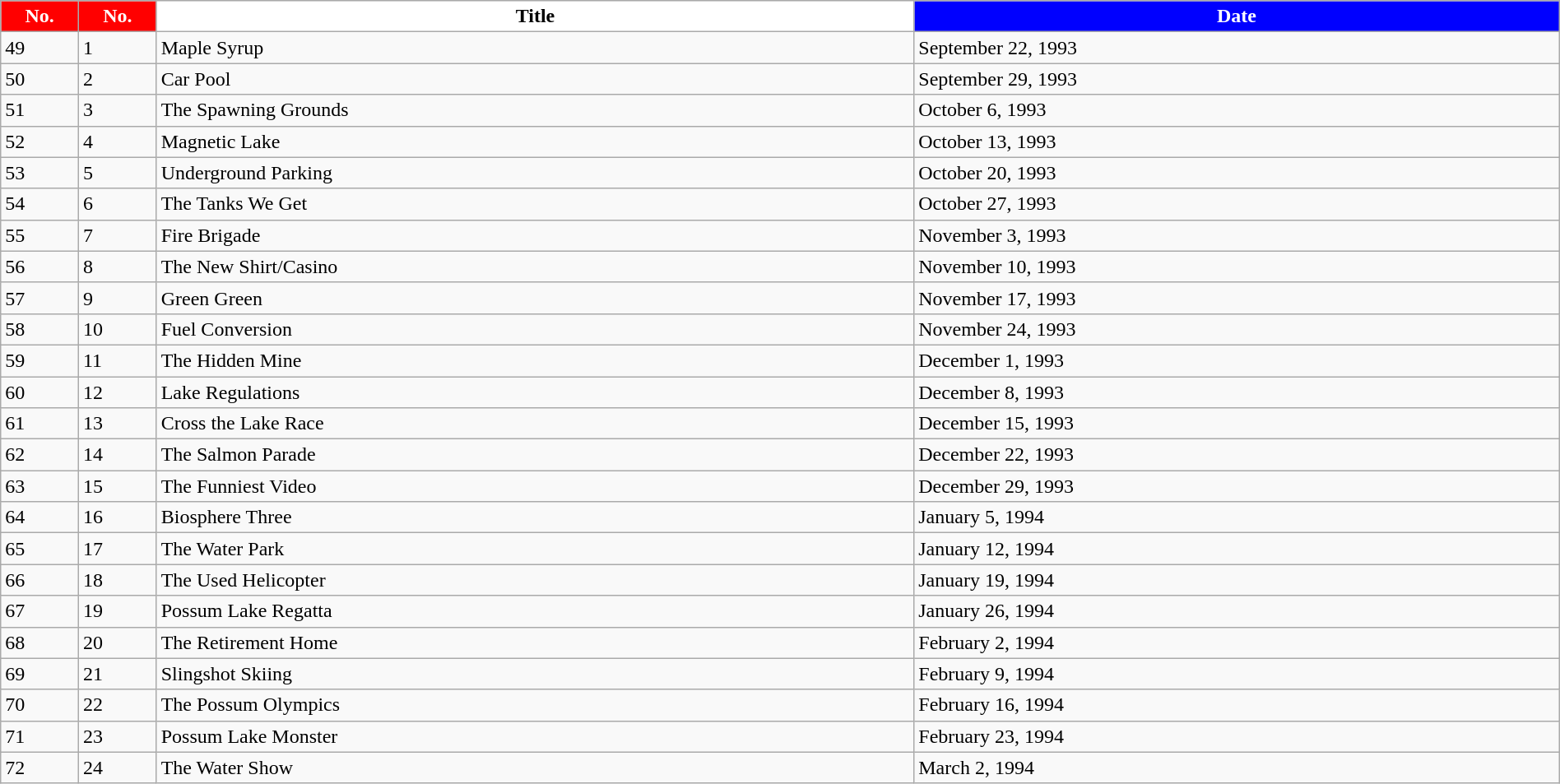<table class="wikitable plainrowheaders" style="width:100%; margin:auto;">
<tr>
<th style="background:red; color:#FFFFFF; width:5%">No.</th>
<th style="background:red; color:#FFFFFF; width:5%">No.</th>
<th style="background:white; color:#black">Title</th>
<th style="background:blue; color:#FFFFFF">Date</th>
</tr>
<tr>
<td>49</td>
<td>1</td>
<td>Maple Syrup</td>
<td>September 22, 1993</td>
</tr>
<tr>
<td>50</td>
<td>2</td>
<td>Car Pool</td>
<td>September 29, 1993</td>
</tr>
<tr>
<td>51</td>
<td>3</td>
<td>The Spawning Grounds</td>
<td>October 6, 1993</td>
</tr>
<tr>
<td>52</td>
<td>4</td>
<td>Magnetic Lake</td>
<td>October 13, 1993</td>
</tr>
<tr>
<td>53</td>
<td>5</td>
<td>Underground Parking</td>
<td>October 20, 1993</td>
</tr>
<tr>
<td>54</td>
<td>6</td>
<td>The Tanks We Get</td>
<td>October 27, 1993</td>
</tr>
<tr>
<td>55</td>
<td>7</td>
<td>Fire Brigade</td>
<td>November 3, 1993</td>
</tr>
<tr>
<td>56</td>
<td>8</td>
<td>The New Shirt/Casino</td>
<td>November 10, 1993</td>
</tr>
<tr>
<td>57</td>
<td>9</td>
<td>Green Green</td>
<td>November 17, 1993</td>
</tr>
<tr>
<td>58</td>
<td>10</td>
<td>Fuel Conversion</td>
<td>November 24, 1993</td>
</tr>
<tr>
<td>59</td>
<td>11</td>
<td>The Hidden Mine</td>
<td>December 1, 1993</td>
</tr>
<tr>
<td>60</td>
<td>12</td>
<td>Lake Regulations</td>
<td>December 8, 1993</td>
</tr>
<tr>
<td>61</td>
<td>13</td>
<td>Cross the Lake Race</td>
<td>December 15, 1993</td>
</tr>
<tr>
<td>62</td>
<td>14</td>
<td>The Salmon Parade</td>
<td>December 22, 1993</td>
</tr>
<tr>
<td>63</td>
<td>15</td>
<td>The Funniest Video</td>
<td>December 29, 1993</td>
</tr>
<tr>
<td>64</td>
<td>16</td>
<td>Biosphere Three</td>
<td>January 5, 1994</td>
</tr>
<tr>
<td>65</td>
<td>17</td>
<td>The Water Park</td>
<td>January 12, 1994</td>
</tr>
<tr>
<td>66</td>
<td>18</td>
<td>The Used Helicopter</td>
<td>January 19, 1994</td>
</tr>
<tr>
<td>67</td>
<td>19</td>
<td>Possum Lake Regatta</td>
<td>January 26, 1994</td>
</tr>
<tr>
<td>68</td>
<td>20</td>
<td>The Retirement Home</td>
<td>February 2, 1994</td>
</tr>
<tr>
<td>69</td>
<td>21</td>
<td>Slingshot Skiing</td>
<td>February 9, 1994</td>
</tr>
<tr>
<td>70</td>
<td>22</td>
<td>The Possum Olympics</td>
<td>February 16, 1994</td>
</tr>
<tr>
<td>71</td>
<td>23</td>
<td>Possum Lake Monster</td>
<td>February 23, 1994</td>
</tr>
<tr>
<td>72</td>
<td>24</td>
<td>The Water Show</td>
<td>March 2, 1994</td>
</tr>
</table>
